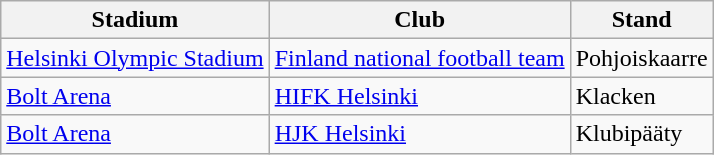<table class="wikitable">
<tr>
<th>Stadium</th>
<th>Club</th>
<th>Stand</th>
</tr>
<tr>
<td style="text-align:left;"><a href='#'>Helsinki Olympic Stadium</a></td>
<td><a href='#'>Finland national football team</a></td>
<td>Pohjoiskaarre</td>
</tr>
<tr>
<td><a href='#'>Bolt Arena</a></td>
<td><a href='#'>HIFK Helsinki</a></td>
<td>Klacken</td>
</tr>
<tr>
<td style="text-align:left;"><a href='#'>Bolt Arena</a></td>
<td><a href='#'>HJK Helsinki</a></td>
<td>Klubipääty</td>
</tr>
</table>
